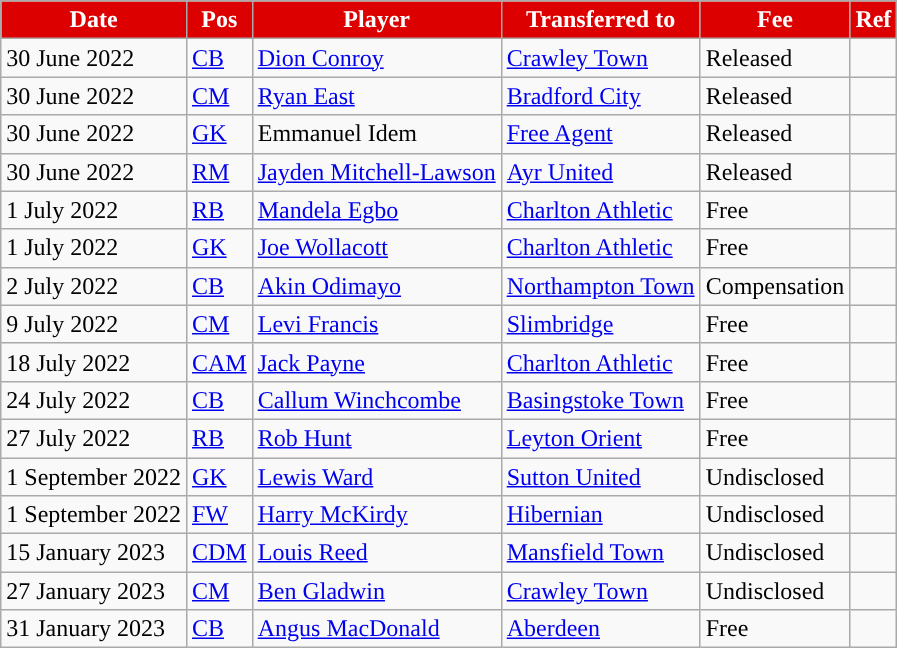<table class="wikitable plainrowheaders sortable">
<tr>
<th style="background:#dd0000; color:#FFFFFF; ">Date</th>
<th style="background:#dd0000; color:#FFFFFF; ">Pos</th>
<th style="background:#dd0000; color:#FFFFFF; ">Player</th>
<th style="background:#dd0000; color:#FFFFFF; ">Transferred to</th>
<th style="background:#dd0000; color:#FFFFFF; ">Fee</th>
<th style="background:#dd0000; color:#FFFFFF; ">Ref</th>
</tr>
<tr>
<td>30 June 2022</td>
<td><a href='#'>CB</a></td>
<td> <a href='#'>Dion Conroy</a></td>
<td> <a href='#'>Crawley Town</a></td>
<td>Released</td>
<td></td>
</tr>
<tr>
<td>30 June 2022</td>
<td><a href='#'>CM</a></td>
<td> <a href='#'>Ryan East</a></td>
<td> <a href='#'>Bradford City</a></td>
<td>Released</td>
<td></td>
</tr>
<tr>
<td>30 June 2022</td>
<td><a href='#'>GK</a></td>
<td> Emmanuel Idem</td>
<td> <a href='#'>Free Agent</a></td>
<td>Released</td>
<td></td>
</tr>
<tr>
<td>30 June 2022</td>
<td><a href='#'>RM</a></td>
<td> <a href='#'>Jayden Mitchell-Lawson</a></td>
<td> <a href='#'>Ayr United</a></td>
<td>Released</td>
<td></td>
</tr>
<tr>
<td>1 July 2022</td>
<td><a href='#'>RB</a></td>
<td> <a href='#'>Mandela Egbo</a></td>
<td> <a href='#'>Charlton Athletic</a></td>
<td>Free</td>
<td></td>
</tr>
<tr>
<td>1 July 2022</td>
<td><a href='#'>GK</a></td>
<td> <a href='#'>Joe Wollacott</a></td>
<td> <a href='#'>Charlton Athletic</a></td>
<td>Free</td>
<td></td>
</tr>
<tr>
<td>2 July 2022</td>
<td><a href='#'>CB</a></td>
<td> <a href='#'>Akin Odimayo</a></td>
<td> <a href='#'>Northampton Town</a></td>
<td>Compensation</td>
<td></td>
</tr>
<tr>
<td>9 July 2022</td>
<td><a href='#'>CM</a></td>
<td> <a href='#'>Levi Francis</a></td>
<td> <a href='#'>Slimbridge</a></td>
<td>Free</td>
<td></td>
</tr>
<tr>
<td>18 July 2022</td>
<td><a href='#'>CAM</a></td>
<td> <a href='#'>Jack Payne</a></td>
<td> <a href='#'>Charlton Athletic</a></td>
<td>Free</td>
<td></td>
</tr>
<tr>
<td>24 July 2022</td>
<td><a href='#'>CB</a></td>
<td> <a href='#'>Callum Winchcombe</a></td>
<td> <a href='#'>Basingstoke Town</a></td>
<td>Free</td>
<td></td>
</tr>
<tr>
<td>27 July 2022</td>
<td><a href='#'>RB</a></td>
<td> <a href='#'>Rob Hunt</a></td>
<td> <a href='#'>Leyton Orient</a></td>
<td>Free</td>
<td></td>
</tr>
<tr>
<td>1 September 2022</td>
<td><a href='#'>GK</a></td>
<td> <a href='#'>Lewis Ward</a></td>
<td> <a href='#'>Sutton United</a></td>
<td>Undisclosed</td>
<td></td>
</tr>
<tr>
<td>1 September 2022</td>
<td><a href='#'>FW</a></td>
<td> <a href='#'>Harry McKirdy</a></td>
<td> <a href='#'>Hibernian</a></td>
<td>Undisclosed</td>
<td></td>
</tr>
<tr>
<td>15 January 2023</td>
<td><a href='#'>CDM</a></td>
<td> <a href='#'>Louis Reed</a></td>
<td> <a href='#'>Mansfield Town</a></td>
<td>Undisclosed</td>
<td></td>
</tr>
<tr>
<td>27 January 2023</td>
<td><a href='#'>CM</a></td>
<td> <a href='#'>Ben Gladwin</a></td>
<td> <a href='#'>Crawley Town</a></td>
<td>Undisclosed</td>
<td></td>
</tr>
<tr>
<td>31 January 2023</td>
<td><a href='#'>CB</a></td>
<td> <a href='#'>Angus MacDonald</a></td>
<td>  <a href='#'>Aberdeen</a></td>
<td>Free</td>
<td></td>
</tr>
</table>
